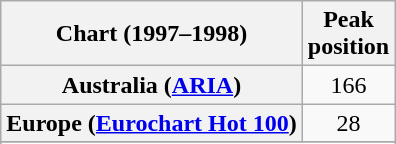<table class="wikitable sortable plainrowheaders" style="text-align:center">
<tr>
<th>Chart (1997–1998)</th>
<th>Peak<br>position</th>
</tr>
<tr>
<th scope="row">Australia (<a href='#'>ARIA</a>)</th>
<td>166</td>
</tr>
<tr>
<th scope="row">Europe (<a href='#'>Eurochart Hot 100</a>)</th>
<td>28</td>
</tr>
<tr>
</tr>
<tr>
</tr>
<tr>
</tr>
</table>
